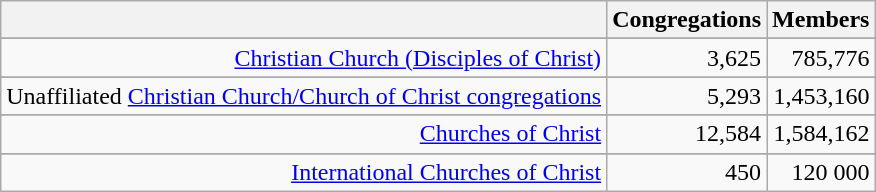<table class="wikitable" | align=center>
<tr>
<th></th>
<th>Congregations</th>
<th>Members</th>
</tr>
<tr>
</tr>
<tr align="right">
<td><a href='#'>Christian Church (Disciples of Christ)</a></td>
<td>3,625</td>
<td>785,776</td>
</tr>
<tr>
</tr>
<tr align="right">
<td>Unaffiliated <a href='#'>Christian Church/Church of Christ congregations</a></td>
<td>5,293</td>
<td>1,453,160</td>
</tr>
<tr>
</tr>
<tr align="right">
<td><a href='#'>Churches of Christ</a></td>
<td>12,584</td>
<td>1,584,162</td>
</tr>
<tr>
</tr>
<tr align="right">
<td><a href='#'>International Churches of Christ</a></td>
<td>450</td>
<td>120 000</td>
</tr>
</table>
